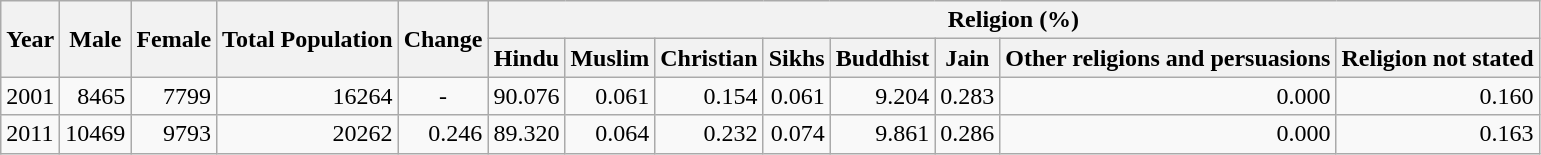<table class="wikitable">
<tr>
<th rowspan="2">Year</th>
<th rowspan="2">Male</th>
<th rowspan="2">Female</th>
<th rowspan="2">Total Population</th>
<th rowspan="2">Change</th>
<th colspan="8">Religion (%)</th>
</tr>
<tr>
<th>Hindu</th>
<th>Muslim</th>
<th>Christian</th>
<th>Sikhs</th>
<th>Buddhist</th>
<th>Jain</th>
<th>Other religions and persuasions</th>
<th>Religion not stated</th>
</tr>
<tr>
<td>2001</td>
<td style="text-align:right;">8465</td>
<td style="text-align:right;">7799</td>
<td style="text-align:right;">16264</td>
<td style="text-align:center;">-</td>
<td style="text-align:right;">90.076</td>
<td style="text-align:right;">0.061</td>
<td style="text-align:right;">0.154</td>
<td style="text-align:right;">0.061</td>
<td style="text-align:right;">9.204</td>
<td style="text-align:right;">0.283</td>
<td style="text-align:right;">0.000</td>
<td style="text-align:right;">0.160</td>
</tr>
<tr>
<td>2011</td>
<td style="text-align:right;">10469</td>
<td style="text-align:right;">9793</td>
<td style="text-align:right;">20262</td>
<td style="text-align:right;">0.246</td>
<td style="text-align:right;">89.320</td>
<td style="text-align:right;">0.064</td>
<td style="text-align:right;">0.232</td>
<td style="text-align:right;">0.074</td>
<td style="text-align:right;">9.861</td>
<td style="text-align:right;">0.286</td>
<td style="text-align:right;">0.000</td>
<td style="text-align:right;">0.163</td>
</tr>
</table>
